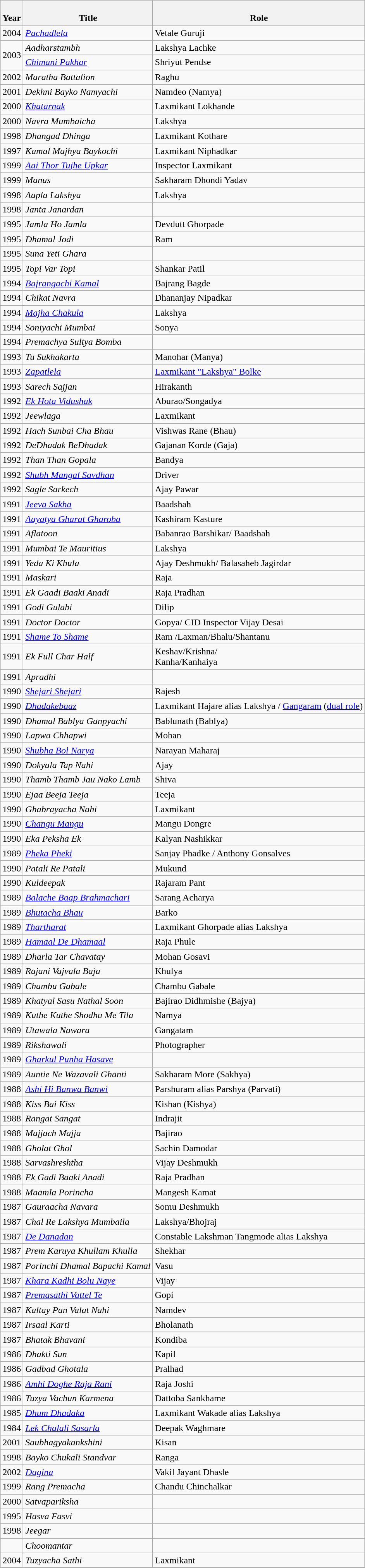<table class="wikitable sortable">
<tr>
<th><br>Year</th>
<th><br>Title</th>
<th><br>Role</th>
</tr>
<tr>
<td>2004</td>
<td><em><a href='#'>Pachadlela</a></em></td>
<td>Vetale Guruji</td>
</tr>
<tr>
<td rowspan="2">2003</td>
<td><em>Aadharstambh</em></td>
<td>Lakshya Lachke</td>
</tr>
<tr>
<td><em><a href='#'>Chimani Pakhar</a></em></td>
<td>Shriyut Pendse</td>
</tr>
<tr>
<td>2002</td>
<td><em>Maratha Battalion</em></td>
<td>Raghu</td>
</tr>
<tr>
<td>2001</td>
<td><em>Dekhni Bayko Namyachi</em></td>
<td>Namdeo (Namya)</td>
</tr>
<tr>
<td>2000</td>
<td><em><a href='#'>Khatarnak</a></em></td>
<td>Laxmikant Lokhande</td>
</tr>
<tr>
<td>2000</td>
<td><em>Navra Mumbaicha</em></td>
<td>Lakshya</td>
</tr>
<tr>
<td>1998</td>
<td><em>Dhangad Dhinga</em></td>
<td>Laxmikant Kothare</td>
</tr>
<tr>
<td>1997</td>
<td><em>Kamal Majhya Baykochi</em></td>
<td>Laxmikant Niphadkar</td>
</tr>
<tr>
<td>1999</td>
<td><em><a href='#'>Aai Thor Tujhe Upkar</a></em></td>
<td>Inspector Laxmikant</td>
</tr>
<tr>
<td>1999</td>
<td><em>Manus</em></td>
<td>Sakharam Dhondi Yadav</td>
</tr>
<tr>
<td>1998</td>
<td><em>Aapla Lakshya</em></td>
<td>Lakshya</td>
</tr>
<tr>
<td>1998</td>
<td><em>Janta Janardan</em></td>
<td></td>
</tr>
<tr>
<td>1995</td>
<td><em>Jamla Ho Jamla</em></td>
<td>Devdutt Ghorpade</td>
</tr>
<tr>
<td>1995</td>
<td><em>Dhamal Jodi</em></td>
<td>Ram</td>
</tr>
<tr>
<td>1995</td>
<td><em>Suna Yeti Ghara</em></td>
<td></td>
</tr>
<tr>
<td>1995</td>
<td><em>Topi Var Topi</em></td>
<td>Shankar Patil</td>
</tr>
<tr>
<td>1994</td>
<td><em><a href='#'>Bajrangachi Kamal</a></em></td>
<td>Bajrang Bagde</td>
</tr>
<tr>
<td>1994</td>
<td><em>Chikat Navra</em></td>
<td>Dhananjay Nipadkar</td>
</tr>
<tr>
<td>1994</td>
<td><em><a href='#'>Majha Chakula</a></em></td>
<td>Lakshya</td>
</tr>
<tr>
<td>1994</td>
<td><em>Soniyachi Mumbai</em></td>
<td>Sonya</td>
</tr>
<tr>
<td>1994</td>
<td><em>Premachya Sultya Bomba</em></td>
<td></td>
</tr>
<tr>
<td>1993</td>
<td><em>Tu Sukhakarta</em></td>
<td>Manohar (Manya)</td>
</tr>
<tr>
<td>1993</td>
<td><em><a href='#'>Zapatlela</a></em></td>
<td><a href='#'>Laxmikant "Lakshya" Bolke</a></td>
</tr>
<tr>
<td>1993</td>
<td><em>Sarech Sajjan</em></td>
<td>Hirakanth</td>
</tr>
<tr>
<td>1992</td>
<td><em><a href='#'>Ek Hota Vidushak</a></em></td>
<td>Aburao/Songadya</td>
</tr>
<tr>
<td>1992</td>
<td><em>Jeewlaga</em></td>
<td>Laxmikant</td>
</tr>
<tr>
<td>1992</td>
<td><em>Hach Sunbai Cha Bhau</em></td>
<td>Vishwas Rane (Bhau)</td>
</tr>
<tr>
<td>1992</td>
<td><em>DeDhadak BeDhadak</em></td>
<td>Gajanan Korde (Gaja)</td>
</tr>
<tr>
<td>1992</td>
<td><em>Than Than Gopala</em></td>
<td>Bandya</td>
</tr>
<tr>
<td>1992</td>
<td><em><a href='#'>Shubh Mangal Savdhan</a></em></td>
<td>Driver</td>
</tr>
<tr>
<td>1992</td>
<td><em>Sagle Sarkech</em></td>
<td>Ajay Pawar</td>
</tr>
<tr>
<td>1991</td>
<td><em><a href='#'>Jeeva Sakha</a></em></td>
<td>Baadshah</td>
</tr>
<tr>
<td>1991</td>
<td><em><a href='#'>Aayatya Gharat Gharoba</a></em></td>
<td>Kashiram Kasture</td>
</tr>
<tr>
<td>1991</td>
<td><em>Aflatoon</em></td>
<td>Babanrao Barshikar/ Baadshah</td>
</tr>
<tr>
<td>1991</td>
<td><em>Mumbai Te Mauritius</em></td>
<td>Lakshya</td>
</tr>
<tr>
<td>1991</td>
<td><em>Yeda Ki Khula</em></td>
<td>Ajay Deshmukh/ Balasaheb Jagirdar</td>
</tr>
<tr>
<td>1991</td>
<td><em>Maskari</em></td>
<td>Raja</td>
</tr>
<tr>
<td>1991</td>
<td><em>Ek Gaadi Baaki Anadi</em></td>
<td>Raja Pradhan</td>
</tr>
<tr>
<td>1991</td>
<td><em>Godi Gulabi</em></td>
<td>Dilip</td>
</tr>
<tr>
<td>1991</td>
<td><em>Doctor Doctor</em></td>
<td>Gopya/ CID Inspector Vijay Desai</td>
</tr>
<tr>
<td>1991</td>
<td><em><a href='#'>Shame To Shame</a></em></td>
<td>Ram /Laxman/Bhalu/Shantanu</td>
</tr>
<tr>
<td>1991</td>
<td><em>Ek Full Char Half</em></td>
<td>Keshav/Krishna/<br>Kanha/Kanhaiya</td>
</tr>
<tr>
<td>1991</td>
<td><em>Apradhi</em></td>
<td></td>
</tr>
<tr>
<td>1990</td>
<td><em><a href='#'>Shejari Shejari</a></em></td>
<td>Rajesh</td>
</tr>
<tr>
<td>1990</td>
<td><em><a href='#'>Dhadakebaaz</a></em></td>
<td>Laxmikant Hajare alias Lakshya / <a href='#'>Gangaram</a> (<a href='#'>dual role</a>)</td>
</tr>
<tr>
<td>1990</td>
<td><em>Dhamal Bablya Ganpyachi</em></td>
<td>Bablunath (Bablya)</td>
</tr>
<tr>
<td>1990</td>
<td><em>Lapwa Chhapwi</em></td>
<td>Mohan</td>
</tr>
<tr>
<td>1990</td>
<td><em><a href='#'>Shubha Bol Narya</a></em></td>
<td>Narayan Maharaj</td>
</tr>
<tr>
<td>1990</td>
<td><em>Dokyala Tap Nahi</em></td>
<td>Ajay</td>
</tr>
<tr>
<td>1990</td>
<td><em>Thamb Thamb Jau Nako Lamb</em></td>
<td>Shiva</td>
</tr>
<tr>
<td>1990</td>
<td><em>Ejaa Beeja Teeja</em></td>
<td>Teeja</td>
</tr>
<tr>
<td>1990</td>
<td><em>Ghabrayacha Nahi</em></td>
<td>Laxmikant</td>
</tr>
<tr>
<td>1990</td>
<td><em><a href='#'>Changu Mangu</a></em></td>
<td>Mangu Dongre</td>
</tr>
<tr>
<td>1990</td>
<td><em>Eka Peksha Ek</em></td>
<td>Kalyan Nashikkar</td>
</tr>
<tr>
<td>1989</td>
<td><em><a href='#'>Pheka Pheki</a></em></td>
<td>Sanjay Phadke / Anthony Gonsalves</td>
</tr>
<tr>
<td>1990</td>
<td><em>Patali Re Patali</em></td>
<td>Mukund</td>
</tr>
<tr>
<td>1990</td>
<td><em>Kuldeepak</em></td>
<td>Rajaram Pant</td>
</tr>
<tr>
<td>1989</td>
<td><em><a href='#'>Balache Baap Brahmachari</a></em></td>
<td>Sarang Acharya</td>
</tr>
<tr>
<td>1989</td>
<td><em><a href='#'>Bhutacha Bhau</a></em></td>
<td>Barko</td>
</tr>
<tr>
<td>1989</td>
<td><em><a href='#'>Thartharat</a></em></td>
<td>Laxmikant Ghorpade alias Lakshya</td>
</tr>
<tr>
<td>1989</td>
<td><em><a href='#'>Hamaal De Dhamaal</a></em></td>
<td>Raja Phule</td>
</tr>
<tr>
<td>1989</td>
<td><em>Dharla Tar Chavatay</em></td>
<td>Mohan Gosavi</td>
</tr>
<tr>
<td>1989</td>
<td><em>Rajani Vajvala Baja</em></td>
<td>Khulya</td>
</tr>
<tr>
<td>1989</td>
<td><em>Chambu Gabale</em></td>
<td>Chambu Gabale</td>
</tr>
<tr>
<td>1989</td>
<td><em>Khatyal Sasu Nathal Soon</em></td>
<td>Bajirao Didhmishe (Bajya)</td>
</tr>
<tr>
<td>1989</td>
<td><em>Kuthe Kuthe Shodhu Me Tila</em></td>
<td>Namya</td>
</tr>
<tr>
<td>1989</td>
<td><em>Utawala Nawara</em></td>
<td>Gangatam</td>
</tr>
<tr>
<td>1989</td>
<td><em>Rikshawali</em></td>
<td>Photographer</td>
</tr>
<tr>
<td>1989</td>
<td><em><a href='#'>Gharkul Punha Hasave</a></em></td>
<td></td>
</tr>
<tr>
<td>1989</td>
<td><em>Auntie Ne Wazavali Ghanti</em></td>
<td>Sakharam More (Sakhya)</td>
</tr>
<tr>
<td>1988</td>
<td><em><a href='#'>Ashi Hi Banwa Banwi</a></em></td>
<td>Parshuram alias Parshya (Parvati)</td>
</tr>
<tr>
<td>1988</td>
<td><em>Kiss Bai Kiss</em></td>
<td>Kishan (Kishya)</td>
</tr>
<tr>
<td>1988</td>
<td><em>Rangat Sangat</em></td>
<td>Indrajit</td>
</tr>
<tr>
<td>1988</td>
<td><em>Majjach Majja</em></td>
<td>Bajirao</td>
</tr>
<tr>
<td>1988</td>
<td><em>Gholat Ghol</em></td>
<td>Sachin Damodar</td>
</tr>
<tr>
<td>1988</td>
<td><em>Sarvashreshtha</em></td>
<td>Vijay Deshmukh</td>
</tr>
<tr>
<td>1988</td>
<td><em>Ek Gadi Baaki Anadi</em></td>
<td>Raja Pradhan</td>
</tr>
<tr Raja>
<td>1988</td>
<td><em>Maamla Porincha</em></td>
<td>Mangesh Kamat</td>
</tr>
<tr>
<td>1987</td>
<td><em>Gauraacha Navara</em></td>
<td>Somu Deshmukh</td>
</tr>
<tr>
<td>1987</td>
<td><em>Chal Re Lakshya Mumbaila</em></td>
<td>Lakshya/Bhojraj</td>
</tr>
<tr>
<td>1987</td>
<td><em><a href='#'>De Danadan</a></em></td>
<td>Constable Lakshman Tangmode alias Lakshya</td>
</tr>
<tr>
<td>1987</td>
<td><em>Prem Karuya Khullam Khulla</em></td>
<td>Shekhar</td>
</tr>
<tr>
<td>1987</td>
<td><em>Porinchi Dhamal Bapachi Kamal</em></td>
<td>Vasu</td>
</tr>
<tr>
<td>1987</td>
<td><em><a href='#'>Khara Kadhi Bolu Naye</a></em></td>
<td>Vijay</td>
</tr>
<tr>
<td>1987</td>
<td><em><a href='#'>Premasathi Vattel Te</a></em></td>
<td>Gopi</td>
</tr>
<tr>
<td>1987</td>
<td><em>Kaltay Pan Valat Nahi</em></td>
<td>Namdev</td>
</tr>
<tr>
<td>1987</td>
<td><em>Irsaal Karti</em></td>
<td>Bholanath</td>
</tr>
<tr>
<td>1987</td>
<td><em>Bhatak Bhavani</em></td>
<td>Kondiba</td>
</tr>
<tr>
<td>1986</td>
<td><em>Dhakti Sun</em></td>
<td>Kapil</td>
</tr>
<tr>
<td>1986</td>
<td><em>Gadbad Ghotala</em></td>
<td>Pralhad</td>
</tr>
<tr>
<td>1986</td>
<td><em><a href='#'>Amhi Doghe Raja Rani</a></em></td>
<td>Raja Joshi</td>
</tr>
<tr>
<td>1986</td>
<td><em>Tuzya Vachun Karmena</em></td>
<td>Dattoba Sankhame</td>
</tr>
<tr>
<td>1985</td>
<td><em><a href='#'>Dhum Dhadaka</a></em></td>
<td>Laxmikant Wakade alias Lakshya</td>
</tr>
<tr>
<td>1984</td>
<td><em><a href='#'>Lek Chalali Sasarla</a></em></td>
<td>Deepak Waghmare</td>
</tr>
<tr>
<td>2001</td>
<td><em>Saubhagyakankshini</em></td>
<td>Kisan</td>
</tr>
<tr>
<td>1998</td>
<td><em>Bayko Chukali Standvar</em></td>
<td>Ranga</td>
</tr>
<tr>
<td>2002</td>
<td><em><a href='#'>Dagina</a></em></td>
<td>Vakil Jayant Dhasle</td>
</tr>
<tr>
<td>1999</td>
<td><em>Rang Premacha</em></td>
<td>Chandu Chinchalkar</td>
</tr>
<tr>
<td>2000</td>
<td><em>Satvapariksha</em></td>
<td></td>
</tr>
<tr>
<td>1995</td>
<td><em>Hasva Fasvi</em></td>
<td></td>
</tr>
<tr>
<td>1998</td>
<td><em>Jeegar</em></td>
<td></td>
</tr>
<tr>
<td></td>
<td><em>Choomantar</em></td>
<td></td>
</tr>
<tr>
<td>2004</td>
<td><em>Tuzyacha Sathi</em></td>
<td>Laxmikant</td>
</tr>
<tr>
</tr>
</table>
